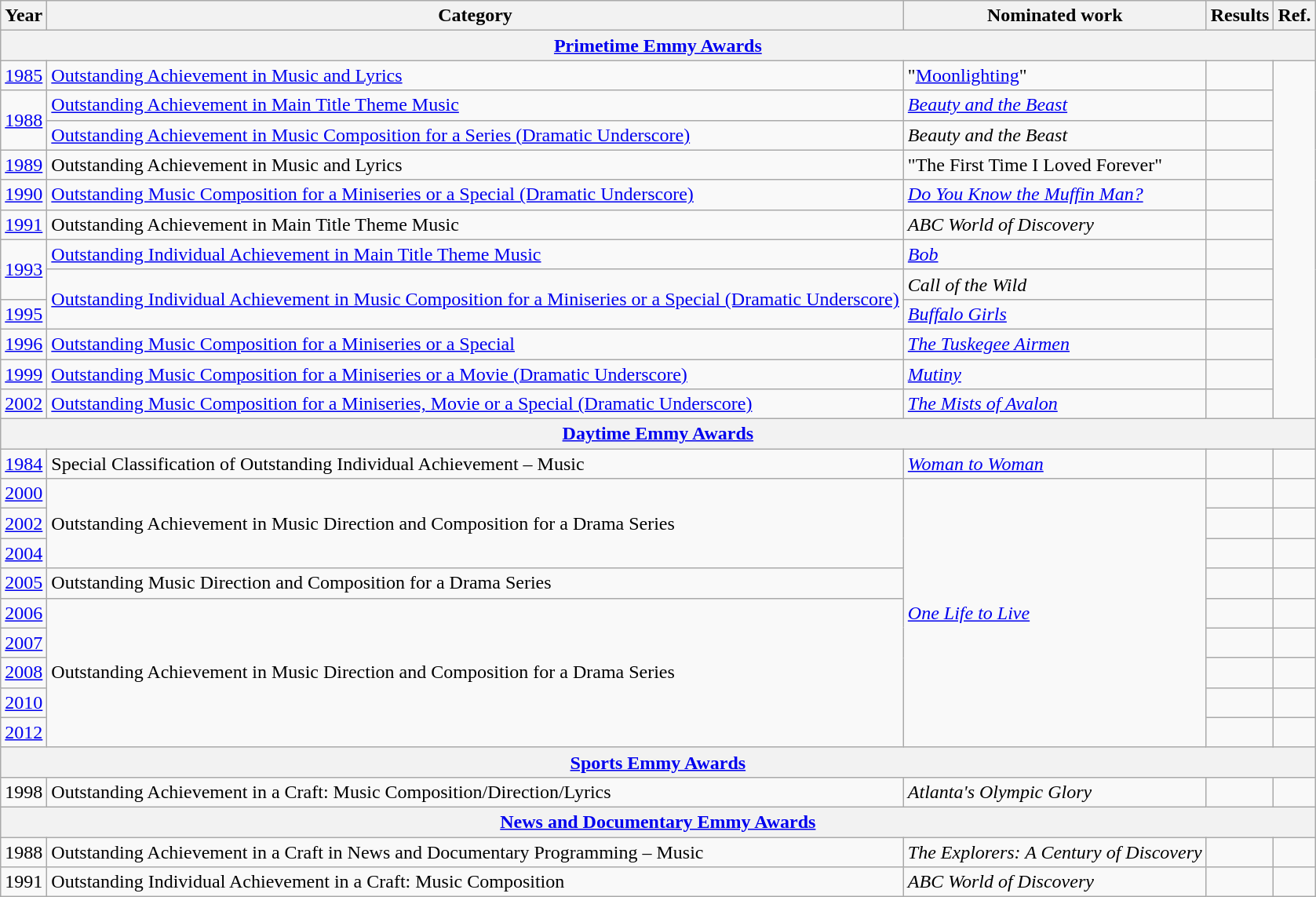<table class="wikitable">
<tr>
<th>Year</th>
<th>Category</th>
<th>Nominated work</th>
<th>Results</th>
<th>Ref.</th>
</tr>
<tr>
<th colspan="5"><a href='#'>Primetime Emmy Awards</a></th>
</tr>
<tr>
<td><a href='#'>1985</a></td>
<td><a href='#'>Outstanding Achievement in Music and Lyrics</a></td>
<td>"<a href='#'>Moonlighting</a>" </td>
<td></td>
<td align="center" rowspan="12"></td>
</tr>
<tr>
<td rowspan="2"><a href='#'>1988</a></td>
<td><a href='#'>Outstanding Achievement in Main Title Theme Music</a></td>
<td><em><a href='#'>Beauty and the Beast</a></em></td>
<td></td>
</tr>
<tr>
<td><a href='#'>Outstanding Achievement in Music Composition for a Series (Dramatic Underscore)</a></td>
<td><em>Beauty and the Beast</em> </td>
<td></td>
</tr>
<tr>
<td><a href='#'>1989</a></td>
<td>Outstanding Achievement in Music and Lyrics</td>
<td>"The First Time I Loved Forever" </td>
<td></td>
</tr>
<tr>
<td><a href='#'>1990</a></td>
<td><a href='#'>Outstanding Music Composition for a Miniseries or a Special (Dramatic Underscore)</a></td>
<td><em><a href='#'>Do You Know the Muffin Man?</a></em></td>
<td></td>
</tr>
<tr>
<td><a href='#'>1991</a></td>
<td>Outstanding Achievement in Main Title Theme Music</td>
<td><em>ABC World of Discovery</em></td>
<td></td>
</tr>
<tr>
<td rowspan="2"><a href='#'>1993</a></td>
<td><a href='#'>Outstanding Individual Achievement in Main Title Theme Music</a></td>
<td><em><a href='#'>Bob</a></em></td>
<td></td>
</tr>
<tr>
<td rowspan="2"><a href='#'>Outstanding Individual Achievement in Music Composition for a Miniseries or a Special (Dramatic Underscore)</a></td>
<td><em>Call of the Wild</em></td>
<td></td>
</tr>
<tr>
<td><a href='#'>1995</a></td>
<td><em><a href='#'>Buffalo Girls</a></em> </td>
<td></td>
</tr>
<tr>
<td><a href='#'>1996</a></td>
<td><a href='#'>Outstanding Music Composition for a Miniseries or a Special</a></td>
<td><em><a href='#'>The Tuskegee Airmen</a></em></td>
<td></td>
</tr>
<tr>
<td><a href='#'>1999</a></td>
<td><a href='#'>Outstanding Music Composition for a Miniseries or a Movie (Dramatic Underscore)</a></td>
<td><em><a href='#'>Mutiny</a></em></td>
<td></td>
</tr>
<tr>
<td><a href='#'>2002</a></td>
<td><a href='#'>Outstanding Music Composition for a Miniseries, Movie or a Special (Dramatic Underscore)</a></td>
<td><em><a href='#'>The Mists of Avalon</a></em> </td>
<td></td>
</tr>
<tr>
<th colspan="5"><a href='#'>Daytime Emmy Awards</a></th>
</tr>
<tr>
<td><a href='#'>1984</a></td>
<td>Special Classification of Outstanding Individual Achievement – Music</td>
<td><em><a href='#'>Woman to Woman</a></em></td>
<td></td>
<td align="center"></td>
</tr>
<tr>
<td><a href='#'>2000</a></td>
<td rowspan="3">Outstanding Achievement in Music Direction and Composition for a Drama Series</td>
<td rowspan="9"><em><a href='#'>One Life to Live</a></em></td>
<td></td>
<td align="center"></td>
</tr>
<tr>
<td><a href='#'>2002</a></td>
<td></td>
<td align="center"></td>
</tr>
<tr>
<td><a href='#'>2004</a></td>
<td></td>
<td align="center"></td>
</tr>
<tr>
<td><a href='#'>2005</a></td>
<td>Outstanding Music Direction and Composition for a Drama Series</td>
<td></td>
<td align="center"></td>
</tr>
<tr>
<td><a href='#'>2006</a></td>
<td rowspan="5">Outstanding Achievement in Music Direction and Composition for a Drama Series</td>
<td></td>
<td align="center"></td>
</tr>
<tr>
<td><a href='#'>2007</a></td>
<td></td>
<td align="center"></td>
</tr>
<tr>
<td><a href='#'>2008</a></td>
<td></td>
<td align="center"></td>
</tr>
<tr>
<td><a href='#'>2010</a></td>
<td></td>
<td align="center"></td>
</tr>
<tr>
<td><a href='#'>2012</a></td>
<td></td>
<td align="center"></td>
</tr>
<tr>
<th colspan="5"><a href='#'>Sports Emmy Awards</a></th>
</tr>
<tr>
<td>1998</td>
<td>Outstanding Achievement in a Craft: Music Composition/Direction/Lyrics</td>
<td><em>Atlanta's Olympic Glory</em></td>
<td></td>
<td align="center"></td>
</tr>
<tr>
<th colspan="5"><a href='#'>News and Documentary Emmy Awards</a></th>
</tr>
<tr>
<td>1988</td>
<td>Outstanding Achievement in a Craft in News and Documentary Programming – Music</td>
<td><em>The Explorers: A Century of Discovery</em></td>
<td></td>
<td align="center"></td>
</tr>
<tr>
<td>1991</td>
<td>Outstanding Individual Achievement in a Craft: Music Composition</td>
<td><em>ABC World of Discovery</em> </td>
<td></td>
<td align="center"></td>
</tr>
</table>
